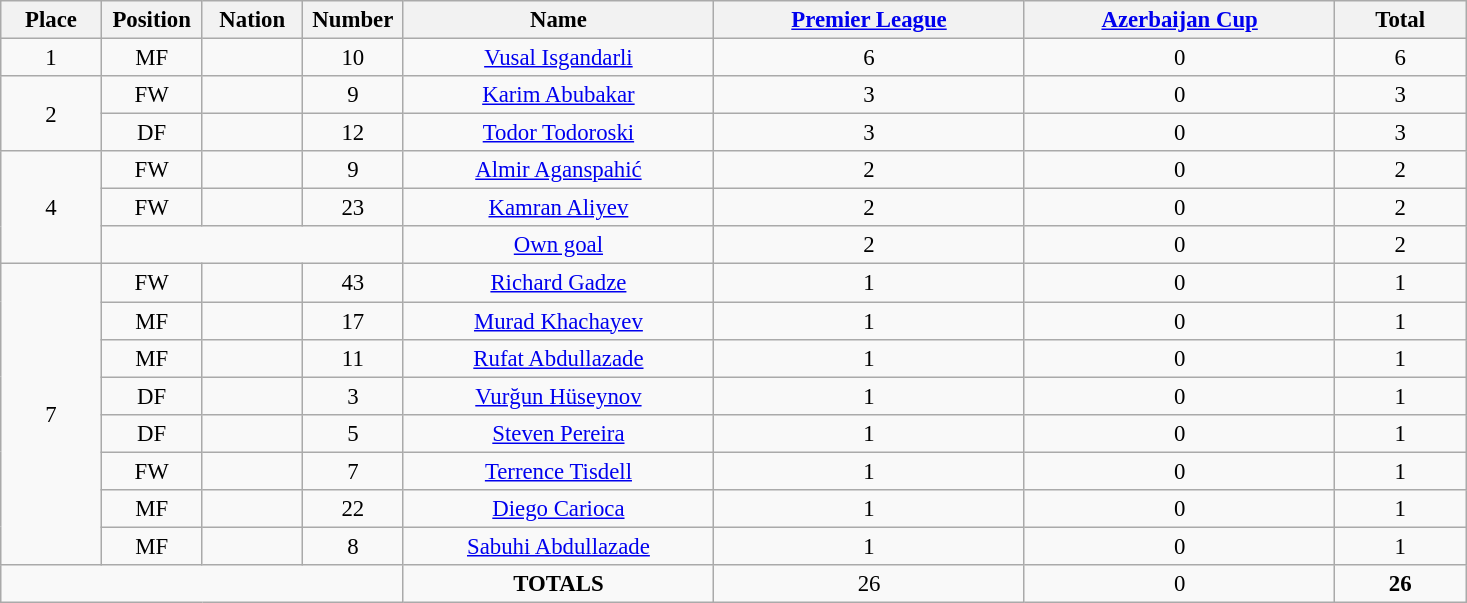<table class="wikitable" style="font-size: 95%; text-align: center;">
<tr>
<th width=60>Place</th>
<th width=60>Position</th>
<th width=60>Nation</th>
<th width=60>Number</th>
<th width=200>Name</th>
<th width=200><a href='#'>Premier League</a></th>
<th width=200><a href='#'>Azerbaijan Cup</a></th>
<th width=80><strong>Total</strong></th>
</tr>
<tr>
<td>1</td>
<td>MF</td>
<td></td>
<td>10</td>
<td><a href='#'>Vusal Isgandarli</a></td>
<td>6</td>
<td>0</td>
<td>6</td>
</tr>
<tr>
<td rowspan="2">2</td>
<td>FW</td>
<td></td>
<td>9</td>
<td><a href='#'>Karim Abubakar</a></td>
<td>3</td>
<td>0</td>
<td>3</td>
</tr>
<tr>
<td>DF</td>
<td></td>
<td>12</td>
<td><a href='#'>Todor Todoroski</a></td>
<td>3</td>
<td>0</td>
<td>3</td>
</tr>
<tr>
<td rowspan="3">4</td>
<td>FW</td>
<td></td>
<td>9</td>
<td><a href='#'>Almir Aganspahić</a></td>
<td>2</td>
<td>0</td>
<td>2</td>
</tr>
<tr>
<td>FW</td>
<td></td>
<td>23</td>
<td><a href='#'>Kamran Aliyev</a></td>
<td>2</td>
<td>0</td>
<td>2</td>
</tr>
<tr>
<td colspan="3"></td>
<td><a href='#'>Own goal</a></td>
<td>2</td>
<td>0</td>
<td>2</td>
</tr>
<tr>
<td rowspan="8">7</td>
<td>FW</td>
<td></td>
<td>43</td>
<td><a href='#'>Richard Gadze</a></td>
<td>1</td>
<td>0</td>
<td>1</td>
</tr>
<tr>
<td>MF</td>
<td></td>
<td>17</td>
<td><a href='#'>Murad Khachayev</a></td>
<td>1</td>
<td>0</td>
<td>1</td>
</tr>
<tr>
<td>MF</td>
<td></td>
<td>11</td>
<td><a href='#'>Rufat Abdullazade</a></td>
<td>1</td>
<td>0</td>
<td>1</td>
</tr>
<tr>
<td>DF</td>
<td></td>
<td>3</td>
<td><a href='#'>Vurğun Hüseynov</a></td>
<td>1</td>
<td>0</td>
<td>1</td>
</tr>
<tr>
<td>DF</td>
<td></td>
<td>5</td>
<td><a href='#'>Steven Pereira</a></td>
<td>1</td>
<td>0</td>
<td>1</td>
</tr>
<tr>
<td>FW</td>
<td></td>
<td>7</td>
<td><a href='#'>Terrence Tisdell</a></td>
<td>1</td>
<td>0</td>
<td>1</td>
</tr>
<tr>
<td>MF</td>
<td></td>
<td>22</td>
<td><a href='#'>Diego Carioca</a></td>
<td>1</td>
<td>0</td>
<td>1</td>
</tr>
<tr>
<td>MF</td>
<td></td>
<td>8</td>
<td><a href='#'>Sabuhi Abdullazade</a></td>
<td>1</td>
<td>0</td>
<td>1</td>
</tr>
<tr>
<td colspan="4"></td>
<td><strong>TOTALS</strong></td>
<td>26</td>
<td>0</td>
<td><strong>26</strong></td>
</tr>
</table>
